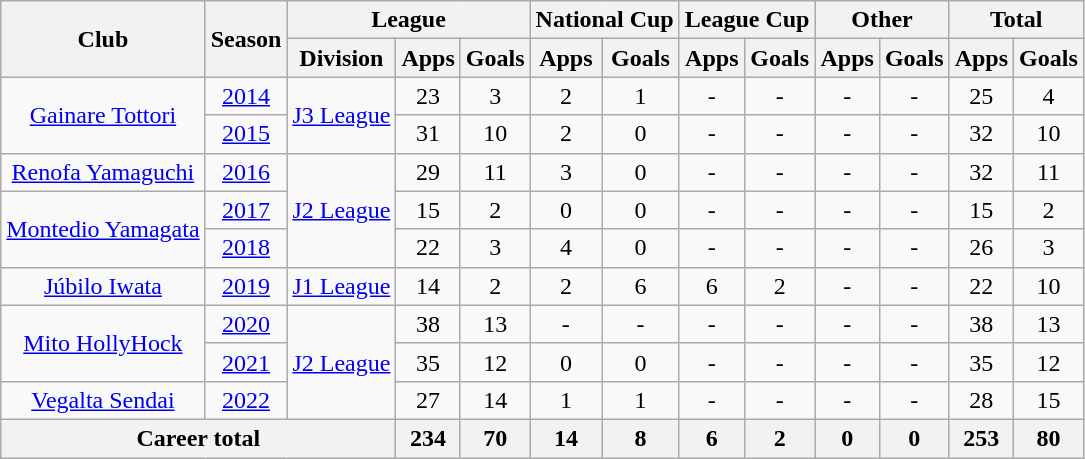<table class="wikitable" style="text-align: center">
<tr>
<th rowspan="2">Club</th>
<th rowspan="2">Season</th>
<th colspan="3">League</th>
<th colspan="2">National Cup</th>
<th colspan="2">League Cup</th>
<th colspan="2">Other</th>
<th colspan="2">Total</th>
</tr>
<tr>
<th>Division</th>
<th>Apps</th>
<th>Goals</th>
<th>Apps</th>
<th>Goals</th>
<th>Apps</th>
<th>Goals</th>
<th>Apps</th>
<th>Goals</th>
<th>Apps</th>
<th>Goals</th>
</tr>
<tr>
<td rowspan="2"><a href='#'>Gainare Tottori</a></td>
<td><a href='#'>2014</a></td>
<td rowspan="2"><a href='#'>J3 League</a></td>
<td>23</td>
<td>3</td>
<td>2</td>
<td>1</td>
<td>-</td>
<td>-</td>
<td>-</td>
<td>-</td>
<td>25</td>
<td>4</td>
</tr>
<tr>
<td><a href='#'>2015</a></td>
<td>31</td>
<td>10</td>
<td>2</td>
<td>0</td>
<td>-</td>
<td>-</td>
<td>-</td>
<td>-</td>
<td>32</td>
<td>10</td>
</tr>
<tr>
<td><a href='#'>Renofa Yamaguchi</a></td>
<td><a href='#'>2016</a></td>
<td rowspan="3"><a href='#'>J2 League</a></td>
<td>29</td>
<td>11</td>
<td>3</td>
<td>0</td>
<td>-</td>
<td>-</td>
<td>-</td>
<td>-</td>
<td>32</td>
<td>11</td>
</tr>
<tr>
<td rowspan="2"><a href='#'>Montedio Yamagata</a></td>
<td><a href='#'>2017</a></td>
<td>15</td>
<td>2</td>
<td>0</td>
<td>0</td>
<td>-</td>
<td>-</td>
<td>-</td>
<td>-</td>
<td>15</td>
<td>2</td>
</tr>
<tr>
<td><a href='#'>2018</a></td>
<td>22</td>
<td>3</td>
<td>4</td>
<td>0</td>
<td>-</td>
<td>-</td>
<td>-</td>
<td>-</td>
<td>26</td>
<td>3</td>
</tr>
<tr>
<td><a href='#'>Júbilo Iwata</a></td>
<td><a href='#'>2019</a></td>
<td><a href='#'>J1 League</a></td>
<td>14</td>
<td>2</td>
<td>2</td>
<td>6</td>
<td>6</td>
<td>2</td>
<td>-</td>
<td>-</td>
<td>22</td>
<td>10</td>
</tr>
<tr>
<td rowspan="2"><a href='#'>Mito HollyHock</a></td>
<td><a href='#'>2020</a></td>
<td rowspan="3"><a href='#'>J2 League</a></td>
<td>38</td>
<td>13</td>
<td>-</td>
<td>-</td>
<td>-</td>
<td>-</td>
<td>-</td>
<td>-</td>
<td>38</td>
<td>13</td>
</tr>
<tr>
<td><a href='#'>2021</a></td>
<td>35</td>
<td>12</td>
<td>0</td>
<td>0</td>
<td>-</td>
<td>-</td>
<td>-</td>
<td>-</td>
<td>35</td>
<td>12</td>
</tr>
<tr>
<td><a href='#'>Vegalta Sendai</a></td>
<td><a href='#'>2022</a></td>
<td>27</td>
<td>14</td>
<td>1</td>
<td>1</td>
<td>-</td>
<td>-</td>
<td>-</td>
<td>-</td>
<td>28</td>
<td>15</td>
</tr>
<tr>
<th colspan=3>Career total</th>
<th>234</th>
<th>70</th>
<th>14</th>
<th>8</th>
<th>6</th>
<th>2</th>
<th>0</th>
<th>0</th>
<th>253</th>
<th>80</th>
</tr>
</table>
